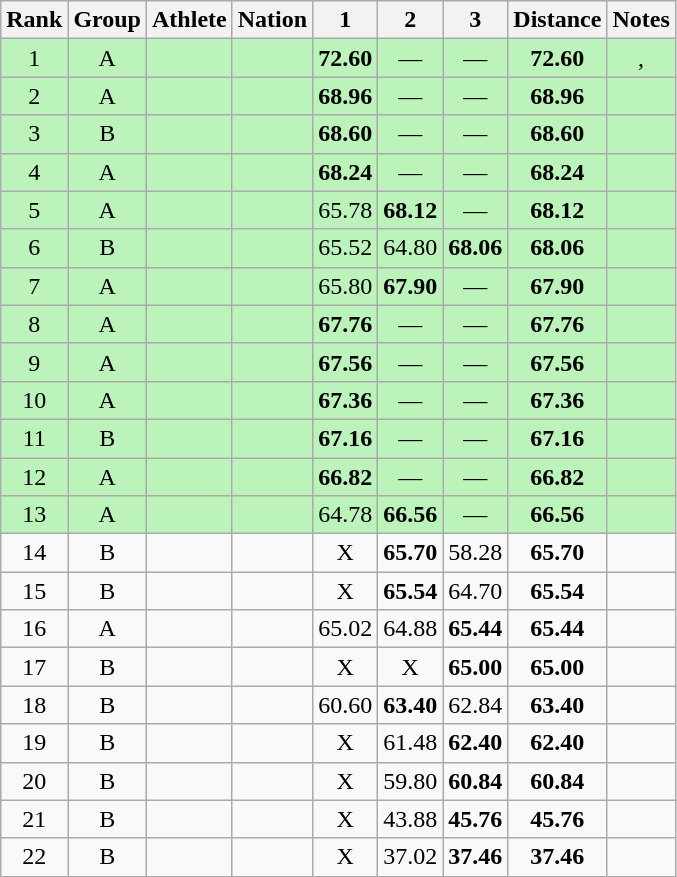<table class="wikitable sortable" style="text-align:center">
<tr>
<th>Rank</th>
<th>Group</th>
<th>Athlete</th>
<th>Nation</th>
<th>1</th>
<th>2</th>
<th>3</th>
<th>Distance</th>
<th>Notes</th>
</tr>
<tr bgcolor=bbf3bb>
<td>1</td>
<td>A</td>
<td align=left></td>
<td align=left></td>
<td><strong>72.60</strong> </td>
<td data-sort-value=66.00>—</td>
<td data-sort-value=66.00>—</td>
<td><strong>72.60</strong></td>
<td>, </td>
</tr>
<tr bgcolor=bbf3bb>
<td>2</td>
<td>A</td>
<td align=left></td>
<td align=left></td>
<td><strong>68.96</strong></td>
<td data-sort-value=66.00>—</td>
<td data-sort-value=66.00>—</td>
<td><strong>68.96</strong></td>
<td></td>
</tr>
<tr bgcolor=bbf3bb>
<td>3</td>
<td>B</td>
<td align=left></td>
<td align=left></td>
<td><strong>68.60</strong></td>
<td data-sort-value=66.00>—</td>
<td data-sort-value=66.00>—</td>
<td><strong>68.60</strong></td>
<td></td>
</tr>
<tr bgcolor=bbf3bb>
<td>4</td>
<td>A</td>
<td align=left></td>
<td align=left></td>
<td><strong>68.24</strong></td>
<td data-sort-value=66.00>—</td>
<td data-sort-value=66.00>—</td>
<td><strong>68.24</strong></td>
<td></td>
</tr>
<tr bgcolor=bbf3bb>
<td>5</td>
<td>A</td>
<td align=left></td>
<td align=left></td>
<td>65.78</td>
<td><strong>68.12</strong></td>
<td data-sort-value=66.00>—</td>
<td><strong>68.12</strong></td>
<td></td>
</tr>
<tr bgcolor=bbf3bb>
<td>6</td>
<td>B</td>
<td align=left></td>
<td align=left></td>
<td>65.52</td>
<td>64.80</td>
<td><strong>68.06</strong></td>
<td><strong>68.06</strong></td>
<td></td>
</tr>
<tr bgcolor=bbf3bb>
<td>7</td>
<td>A</td>
<td align=left></td>
<td align=left></td>
<td>65.80</td>
<td><strong>67.90</strong></td>
<td data-sort-value=66.00>—</td>
<td><strong>67.90</strong></td>
<td></td>
</tr>
<tr bgcolor=bbf3bb>
<td>8</td>
<td>A</td>
<td align=left></td>
<td align=left></td>
<td><strong>67.76</strong></td>
<td data-sort-value=66.00>—</td>
<td data-sort-value=66.00>—</td>
<td><strong>67.76</strong></td>
<td></td>
</tr>
<tr bgcolor=bbf3bb>
<td>9</td>
<td>A</td>
<td align=left></td>
<td align=left></td>
<td><strong>67.56</strong></td>
<td data-sort-value=66.00>—</td>
<td data-sort-value=66.00>—</td>
<td><strong>67.56</strong></td>
<td></td>
</tr>
<tr bgcolor=bbf3bb>
<td>10</td>
<td>A</td>
<td align=left></td>
<td align=left></td>
<td><strong>67.36</strong></td>
<td data-sort-value=66.00>—</td>
<td data-sort-value=66.00>—</td>
<td><strong>67.36</strong></td>
<td></td>
</tr>
<tr bgcolor=bbf3bb>
<td>11</td>
<td>B</td>
<td align=left></td>
<td align=left></td>
<td><strong>67.16</strong></td>
<td data-sort-value=66.00>—</td>
<td data-sort-value=66.00>—</td>
<td><strong>67.16</strong></td>
<td></td>
</tr>
<tr bgcolor=bbf3bb>
<td>12</td>
<td>A</td>
<td align=left></td>
<td align=left></td>
<td><strong>66.82</strong></td>
<td data-sort-value=66.00>—</td>
<td data-sort-value=66.00>—</td>
<td><strong>66.82</strong></td>
<td></td>
</tr>
<tr bgcolor=bbf3bb>
<td>13</td>
<td>A</td>
<td align=left></td>
<td align=left></td>
<td>64.78</td>
<td><strong>66.56</strong></td>
<td data-sort-value=66.00>—</td>
<td><strong>66.56</strong></td>
<td></td>
</tr>
<tr>
<td>14</td>
<td>B</td>
<td align=left></td>
<td align=left></td>
<td data-sort-value=1.00>X</td>
<td><strong>65.70</strong></td>
<td>58.28</td>
<td><strong>65.70</strong></td>
<td></td>
</tr>
<tr>
<td>15</td>
<td>B</td>
<td align=left></td>
<td align=left></td>
<td data-sort-value=1.00>X</td>
<td><strong>65.54</strong></td>
<td>64.70</td>
<td><strong>65.54</strong></td>
<td></td>
</tr>
<tr>
<td>16</td>
<td>A</td>
<td align=left></td>
<td align=left></td>
<td>65.02</td>
<td>64.88</td>
<td><strong>65.44</strong></td>
<td><strong>65.44</strong></td>
<td></td>
</tr>
<tr>
<td>17</td>
<td>B</td>
<td align=left></td>
<td align=left></td>
<td data-sort-value=1.00>X</td>
<td data-sort-value=1.00>X</td>
<td><strong>65.00</strong></td>
<td><strong>65.00</strong></td>
<td></td>
</tr>
<tr>
<td>18</td>
<td>B</td>
<td align=left></td>
<td align=left></td>
<td>60.60</td>
<td><strong>63.40</strong></td>
<td>62.84</td>
<td><strong>63.40</strong></td>
<td></td>
</tr>
<tr>
<td>19</td>
<td>B</td>
<td align=left></td>
<td align=left></td>
<td data-sort-value=1.00>X</td>
<td>61.48</td>
<td><strong>62.40</strong></td>
<td><strong>62.40</strong></td>
<td></td>
</tr>
<tr>
<td>20</td>
<td>B</td>
<td align=left></td>
<td align=left></td>
<td data-sort-value=1.00>X</td>
<td>59.80</td>
<td><strong>60.84</strong></td>
<td><strong>60.84</strong></td>
<td></td>
</tr>
<tr>
<td>21</td>
<td>B</td>
<td align=left></td>
<td align=left></td>
<td data-sort-value=1.00>X</td>
<td>43.88</td>
<td><strong>45.76</strong></td>
<td><strong>45.76</strong></td>
<td></td>
</tr>
<tr>
<td>22</td>
<td>B</td>
<td align=left></td>
<td align=left></td>
<td data-sort-value=1.00>X</td>
<td>37.02</td>
<td><strong>37.46</strong></td>
<td><strong>37.46</strong></td>
<td></td>
</tr>
</table>
